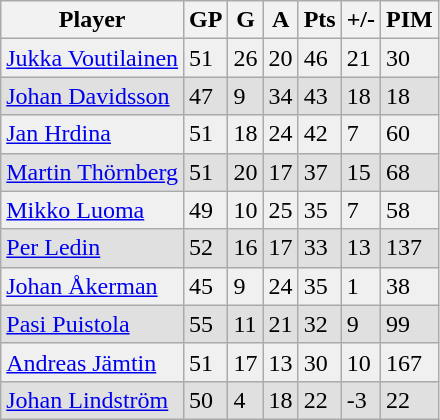<table class="wikitable sortable">
<tr>
<th>Player</th>
<th>GP</th>
<th>G</th>
<th>A</th>
<th>Pts</th>
<th>+/-</th>
<th>PIM</th>
</tr>
<tr bgcolor="#f0f0f0">
<td><a href='#'>Jukka Voutilainen</a></td>
<td>51</td>
<td>26</td>
<td>20</td>
<td>46</td>
<td>21</td>
<td>30</td>
</tr>
<tr bgcolor="#e0e0e0">
<td><a href='#'>Johan Davidsson</a></td>
<td>47</td>
<td>9</td>
<td>34</td>
<td>43</td>
<td>18</td>
<td>18</td>
</tr>
<tr bgcolor="#f0f0f0">
<td><a href='#'>Jan Hrdina</a></td>
<td>51</td>
<td>18</td>
<td>24</td>
<td>42</td>
<td>7</td>
<td>60</td>
</tr>
<tr bgcolor="#e0e0e0">
<td><a href='#'>Martin Thörnberg</a></td>
<td>51</td>
<td>20</td>
<td>17</td>
<td>37</td>
<td>15</td>
<td>68</td>
</tr>
<tr bgcolor="#f0f0f0">
<td><a href='#'>Mikko Luoma</a></td>
<td>49</td>
<td>10</td>
<td>25</td>
<td>35</td>
<td>7</td>
<td>58</td>
</tr>
<tr bgcolor="#e0e0e0">
<td><a href='#'>Per Ledin</a></td>
<td>52</td>
<td>16</td>
<td>17</td>
<td>33</td>
<td>13</td>
<td>137</td>
</tr>
<tr bgcolor="#f0f0f0">
<td><a href='#'>Johan Åkerman</a></td>
<td>45</td>
<td>9</td>
<td>24</td>
<td>35</td>
<td>1</td>
<td>38</td>
</tr>
<tr bgcolor="#e0e0e0">
<td><a href='#'>Pasi Puistola</a></td>
<td>55</td>
<td>11</td>
<td>21</td>
<td>32</td>
<td>9</td>
<td>99</td>
</tr>
<tr bgcolor="#f0f0f0">
<td><a href='#'>Andreas Jämtin</a></td>
<td>51</td>
<td>17</td>
<td>13</td>
<td>30</td>
<td>10</td>
<td>167</td>
</tr>
<tr bgcolor="#e0e0e0">
<td><a href='#'>Johan Lindström</a></td>
<td>50</td>
<td>4</td>
<td>18</td>
<td>22</td>
<td>-3</td>
<td>22</td>
</tr>
</table>
